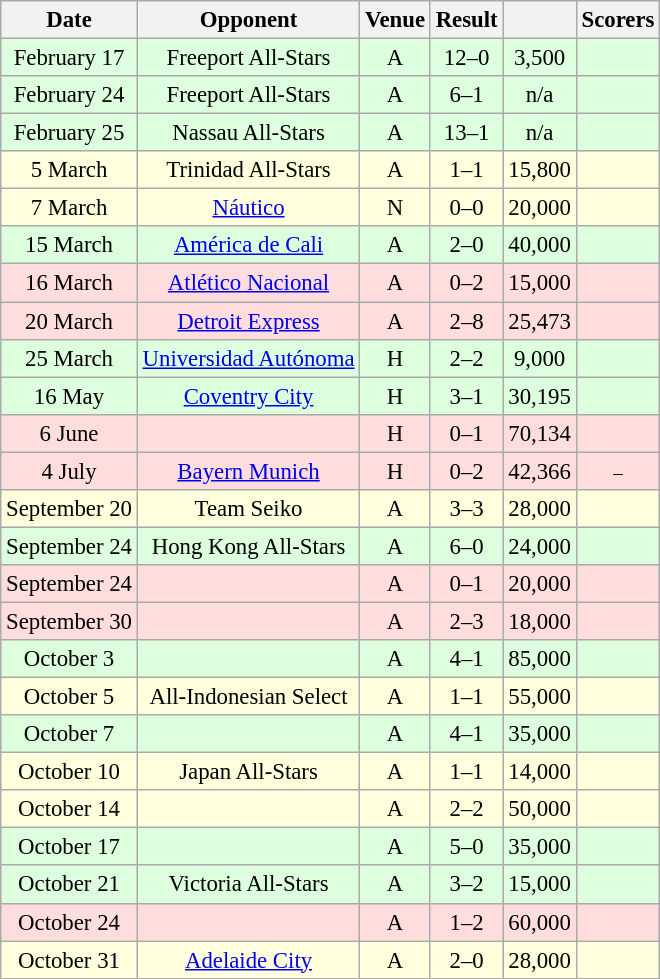<table class="wikitable sortable" style="font-size:95%; text-align:center">
<tr>
<th>Date</th>
<th>Opponent</th>
<th>Venue</th>
<th>Result</th>
<th></th>
<th>Scorers</th>
</tr>
<tr bgcolor= #ddffdd>
<td>February 17</td>
<td>  Freeport All-Stars</td>
<td>A</td>
<td>12–0</td>
<td>3,500</td>
<td></td>
</tr>
<tr bgcolor= #ddffdd>
<td>February 24</td>
<td>  Freeport All-Stars</td>
<td>A</td>
<td>6–1</td>
<td>n/a</td>
<td></td>
</tr>
<tr bgcolor= #ddffdd>
<td>February 25</td>
<td>  Nassau All-Stars</td>
<td>A</td>
<td>13–1</td>
<td>n/a</td>
<td></td>
</tr>
<tr bgcolor="#ffffdd">
<td> 5 March</td>
<td>  Trinidad All-Stars</td>
<td>A</td>
<td>1–1</td>
<td>15,800</td>
<td></td>
</tr>
<tr bgcolor="#ffffdd">
<td> 7 March</td>
<td>  <a href='#'>Náutico</a></td>
<td>N </td>
<td>0–0</td>
<td>20,000</td>
<td></td>
</tr>
<tr bgcolor= #ddffdd>
<td> 15 March</td>
<td>  <a href='#'>América de Cali</a></td>
<td>A</td>
<td>2–0</td>
<td>40,000</td>
<td></td>
</tr>
<tr bgcolor= #ffdddd>
<td> 16 March</td>
<td>  <a href='#'>Atlético Nacional</a></td>
<td>A</td>
<td>0–2</td>
<td>15,000</td>
<td></td>
</tr>
<tr bgcolor= #ffdddd>
<td> 20 March</td>
<td>  <a href='#'>Detroit Express</a></td>
<td>A</td>
<td>2–8</td>
<td>25,473</td>
<td></td>
</tr>
<tr bgcolor= #ddffdd>
<td> 25 March</td>
<td>  <a href='#'>Universidad Autónoma</a></td>
<td>H</td>
<td>2–2</td>
<td>9,000</td>
<td></td>
</tr>
<tr bgcolor="#dfd">
<td> 16 May</td>
<td>  <a href='#'>Coventry City</a></td>
<td>H</td>
<td>3–1</td>
<td>30,195</td>
<td></td>
</tr>
<tr bgcolor="#ffdddd">
<td> 6 June</td>
<td> </td>
<td>H</td>
<td>0–1</td>
<td>70,134</td>
<td></td>
</tr>
<tr bgcolor="#ffdddd">
<td> 4 July</td>
<td>  <a href='#'>Bayern Munich</a></td>
<td>H</td>
<td>0–2</td>
<td>42,366</td>
<td><small>–</small></td>
</tr>
<tr bgcolor="#ffffdd">
<td> September 20</td>
<td>  Team Seiko</td>
<td>A</td>
<td>3–3</td>
<td>28,000</td>
<td></td>
</tr>
<tr bgcolor="#dfd">
<td> September 24</td>
<td>  Hong Kong All-Stars</td>
<td>A</td>
<td>6–0</td>
<td>24,000</td>
<td></td>
</tr>
<tr bgcolor="#ffdddd">
<td> September 24</td>
<td> </td>
<td>A</td>
<td>0–1</td>
<td>20,000</td>
<td></td>
</tr>
<tr bgcolor= #ffdddd>
<td> September 30</td>
<td> </td>
<td>A</td>
<td>2–3</td>
<td>18,000</td>
<td></td>
</tr>
<tr bgcolor="#dfd">
<td> October 3</td>
<td> </td>
<td>A</td>
<td>4–1</td>
<td>85,000</td>
<td></td>
</tr>
<tr bgcolor="#ffffdd">
<td> October 5</td>
<td>  All-Indonesian Select</td>
<td>A</td>
<td>1–1</td>
<td>55,000</td>
<td></td>
</tr>
<tr bgcolor="#dfd">
<td> October 7</td>
<td> </td>
<td>A</td>
<td>4–1</td>
<td>35,000</td>
<td></td>
</tr>
<tr bgcolor="#ffffdd">
<td> October 10</td>
<td>  Japan All-Stars</td>
<td>A</td>
<td>1–1</td>
<td>14,000</td>
<td></td>
</tr>
<tr bgcolor="#ffffdd">
<td> October 14</td>
<td> </td>
<td>A</td>
<td>2–2</td>
<td>50,000</td>
<td></td>
</tr>
<tr bgcolor="#dfd">
<td> October 17</td>
<td> </td>
<td>A</td>
<td>5–0</td>
<td>35,000</td>
<td></td>
</tr>
<tr bgcolor="#dfd">
<td> October 21</td>
<td>  Victoria All-Stars</td>
<td>A</td>
<td>3–2</td>
<td>15,000</td>
<td></td>
</tr>
<tr bgcolor="#ffdddd">
<td> October 24</td>
<td> </td>
<td>A</td>
<td>1–2</td>
<td>60,000</td>
<td></td>
</tr>
<tr bgcolor="#ffffdd">
<td> October 31</td>
<td>  <a href='#'>Adelaide City</a></td>
<td>A</td>
<td>2–0</td>
<td>28,000</td>
<td></td>
</tr>
</table>
